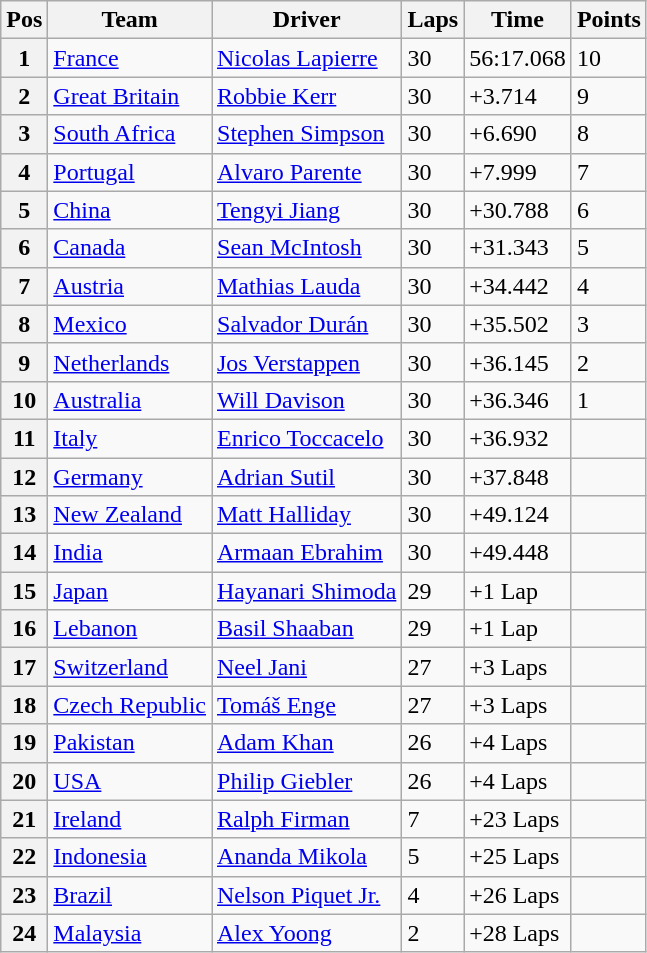<table class="wikitable">
<tr>
<th>Pos</th>
<th>Team</th>
<th>Driver</th>
<th>Laps</th>
<th>Time</th>
<th>Points</th>
</tr>
<tr>
<th>1</th>
<td> <a href='#'>France</a></td>
<td><a href='#'>Nicolas Lapierre</a></td>
<td>30</td>
<td>56:17.068</td>
<td>10</td>
</tr>
<tr>
<th>2</th>
<td> <a href='#'>Great Britain</a></td>
<td><a href='#'>Robbie Kerr</a></td>
<td>30</td>
<td>+3.714</td>
<td>9</td>
</tr>
<tr>
<th>3</th>
<td> <a href='#'>South Africa</a></td>
<td><a href='#'>Stephen Simpson</a></td>
<td>30</td>
<td>+6.690</td>
<td>8</td>
</tr>
<tr>
<th>4</th>
<td> <a href='#'>Portugal</a></td>
<td><a href='#'>Alvaro Parente</a></td>
<td>30</td>
<td>+7.999</td>
<td>7</td>
</tr>
<tr>
<th>5</th>
<td> <a href='#'>China</a></td>
<td><a href='#'>Tengyi Jiang</a></td>
<td>30</td>
<td>+30.788</td>
<td>6</td>
</tr>
<tr>
<th>6</th>
<td> <a href='#'>Canada</a></td>
<td><a href='#'>Sean McIntosh</a></td>
<td>30</td>
<td>+31.343</td>
<td>5</td>
</tr>
<tr>
<th>7</th>
<td> <a href='#'>Austria</a></td>
<td><a href='#'>Mathias Lauda</a></td>
<td>30</td>
<td>+34.442</td>
<td>4</td>
</tr>
<tr>
<th>8</th>
<td> <a href='#'>Mexico</a></td>
<td><a href='#'>Salvador Durán</a></td>
<td>30</td>
<td>+35.502</td>
<td>3</td>
</tr>
<tr>
<th>9</th>
<td> <a href='#'>Netherlands</a></td>
<td><a href='#'>Jos Verstappen</a></td>
<td>30</td>
<td>+36.145</td>
<td>2</td>
</tr>
<tr>
<th>10</th>
<td> <a href='#'>Australia</a></td>
<td><a href='#'>Will Davison</a></td>
<td>30</td>
<td>+36.346</td>
<td>1</td>
</tr>
<tr>
<th>11</th>
<td> <a href='#'>Italy</a></td>
<td><a href='#'>Enrico Toccacelo</a></td>
<td>30</td>
<td>+36.932</td>
<td></td>
</tr>
<tr>
<th>12</th>
<td> <a href='#'>Germany</a></td>
<td><a href='#'>Adrian Sutil</a></td>
<td>30</td>
<td>+37.848</td>
<td></td>
</tr>
<tr>
<th>13</th>
<td> <a href='#'>New Zealand</a></td>
<td><a href='#'>Matt Halliday</a></td>
<td>30</td>
<td>+49.124</td>
<td></td>
</tr>
<tr>
<th>14</th>
<td> <a href='#'>India</a></td>
<td><a href='#'>Armaan Ebrahim</a></td>
<td>30</td>
<td>+49.448</td>
<td></td>
</tr>
<tr>
<th>15</th>
<td> <a href='#'>Japan</a></td>
<td><a href='#'>Hayanari Shimoda</a></td>
<td>29</td>
<td>+1 Lap</td>
<td></td>
</tr>
<tr>
<th>16</th>
<td> <a href='#'>Lebanon</a></td>
<td><a href='#'>Basil Shaaban</a></td>
<td>29</td>
<td>+1 Lap</td>
<td></td>
</tr>
<tr>
<th>17</th>
<td> <a href='#'>Switzerland</a></td>
<td><a href='#'>Neel Jani</a></td>
<td>27</td>
<td>+3 Laps</td>
<td></td>
</tr>
<tr>
<th>18</th>
<td> <a href='#'>Czech Republic</a></td>
<td><a href='#'>Tomáš Enge</a></td>
<td>27</td>
<td>+3 Laps</td>
<td></td>
</tr>
<tr>
<th>19</th>
<td> <a href='#'>Pakistan</a></td>
<td><a href='#'>Adam Khan</a></td>
<td>26</td>
<td>+4 Laps</td>
<td></td>
</tr>
<tr>
<th>20</th>
<td> <a href='#'>USA</a></td>
<td><a href='#'>Philip Giebler</a></td>
<td>26</td>
<td>+4 Laps</td>
<td></td>
</tr>
<tr>
<th>21</th>
<td> <a href='#'>Ireland</a></td>
<td><a href='#'>Ralph Firman</a></td>
<td>7</td>
<td>+23 Laps</td>
<td></td>
</tr>
<tr>
<th>22</th>
<td> <a href='#'>Indonesia</a></td>
<td><a href='#'>Ananda Mikola</a></td>
<td>5</td>
<td>+25 Laps</td>
<td></td>
</tr>
<tr>
<th>23</th>
<td> <a href='#'>Brazil</a></td>
<td><a href='#'>Nelson Piquet Jr.</a></td>
<td>4</td>
<td>+26 Laps</td>
<td></td>
</tr>
<tr>
<th>24</th>
<td> <a href='#'>Malaysia</a></td>
<td><a href='#'>Alex Yoong</a></td>
<td>2</td>
<td>+28 Laps</td>
<td></td>
</tr>
</table>
